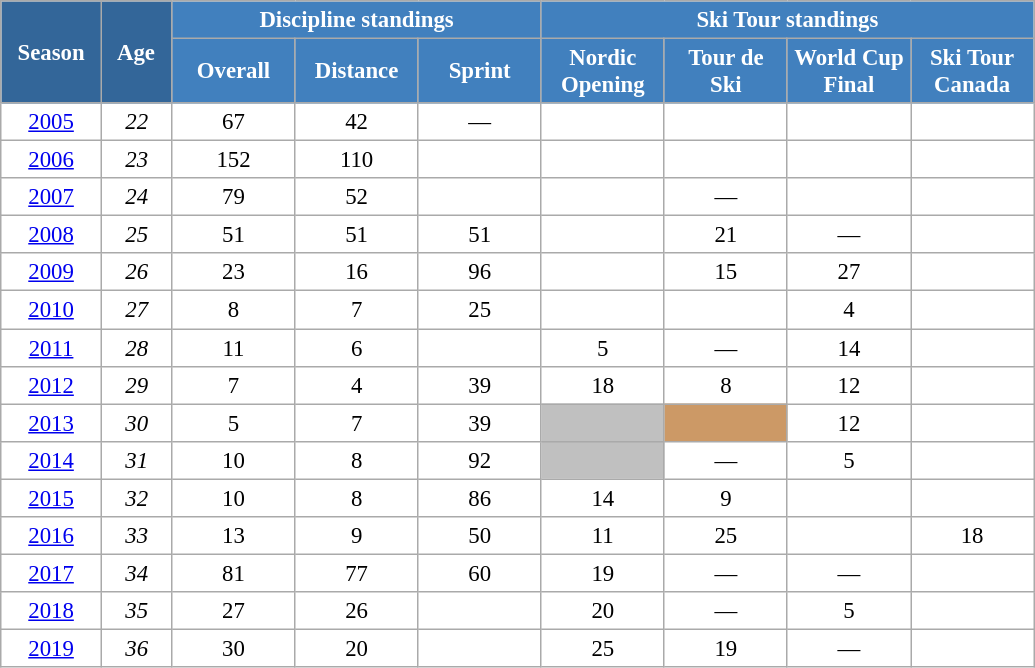<table class="wikitable" style="font-size:95%; text-align:center; border:grey solid 1px; border-collapse:collapse; background:#ffffff;">
<tr>
<th style="background-color:#369; color:white; width:60px;" rowspan="2"> Season </th>
<th style="background-color:#369; color:white; width:40px;" rowspan="2"> Age </th>
<th style="background-color:#4180be; color:white;" colspan="3">Discipline standings</th>
<th style="background-color:#4180be; color:white;" colspan="4">Ski Tour standings</th>
</tr>
<tr>
<th style="background-color:#4180be; color:white; width:75px;">Overall</th>
<th style="background-color:#4180be; color:white; width:75px;">Distance</th>
<th style="background-color:#4180be; color:white; width:75px;">Sprint</th>
<th style="background-color:#4180be; color:white; width:75px;">Nordic<br>Opening</th>
<th style="background-color:#4180be; color:white; width:75px;">Tour de<br>Ski</th>
<th style="background-color:#4180be; color:white; width:75px;">World Cup<br>Final</th>
<th style="background-color:#4180be; color:white; width:75px;">Ski Tour<br>Canada</th>
</tr>
<tr>
<td><a href='#'>2005</a></td>
<td><em>22</em></td>
<td>67</td>
<td>42</td>
<td>—</td>
<td></td>
<td></td>
<td></td>
<td></td>
</tr>
<tr>
<td><a href='#'>2006</a></td>
<td><em>23</em></td>
<td>152</td>
<td>110</td>
<td></td>
<td></td>
<td></td>
<td></td>
<td></td>
</tr>
<tr>
<td><a href='#'>2007</a></td>
<td><em>24</em></td>
<td>79</td>
<td>52</td>
<td></td>
<td></td>
<td>—</td>
<td></td>
<td></td>
</tr>
<tr>
<td><a href='#'>2008</a></td>
<td><em>25</em></td>
<td>51</td>
<td>51</td>
<td>51</td>
<td></td>
<td>21</td>
<td>—</td>
<td></td>
</tr>
<tr>
<td><a href='#'>2009</a></td>
<td><em>26</em></td>
<td>23</td>
<td>16</td>
<td>96</td>
<td></td>
<td>15</td>
<td>27</td>
<td></td>
</tr>
<tr>
<td><a href='#'>2010</a></td>
<td><em>27</em></td>
<td>8</td>
<td>7</td>
<td>25</td>
<td></td>
<td></td>
<td>4</td>
<td></td>
</tr>
<tr>
<td><a href='#'>2011</a></td>
<td><em>28</em></td>
<td>11</td>
<td>6</td>
<td></td>
<td>5</td>
<td>—</td>
<td>14</td>
<td></td>
</tr>
<tr>
<td><a href='#'>2012</a></td>
<td><em>29</em></td>
<td>7</td>
<td>4</td>
<td>39</td>
<td>18</td>
<td>8</td>
<td>12</td>
<td></td>
</tr>
<tr>
<td><a href='#'>2013</a></td>
<td><em>30</em></td>
<td>5</td>
<td>7</td>
<td>39</td>
<td style="background:silver;"></td>
<td style="background:#c96;"></td>
<td>12</td>
<td></td>
</tr>
<tr>
<td><a href='#'>2014</a></td>
<td><em>31</em></td>
<td>10</td>
<td>8</td>
<td>92</td>
<td style="background:silver;"></td>
<td>—</td>
<td>5</td>
<td></td>
</tr>
<tr>
<td><a href='#'>2015</a></td>
<td><em>32</em></td>
<td>10</td>
<td>8</td>
<td>86</td>
<td>14</td>
<td>9</td>
<td></td>
<td></td>
</tr>
<tr>
<td><a href='#'>2016</a></td>
<td><em>33</em></td>
<td>13</td>
<td>9</td>
<td>50</td>
<td>11</td>
<td>25</td>
<td></td>
<td>18</td>
</tr>
<tr>
<td><a href='#'>2017</a></td>
<td><em>34</em></td>
<td>81</td>
<td>77</td>
<td>60</td>
<td>19</td>
<td>—</td>
<td>—</td>
<td></td>
</tr>
<tr>
<td><a href='#'>2018</a></td>
<td><em>35</em></td>
<td>27</td>
<td>26</td>
<td></td>
<td>20</td>
<td>—</td>
<td>5</td>
<td></td>
</tr>
<tr>
<td><a href='#'>2019</a></td>
<td><em>36</em></td>
<td>30</td>
<td>20</td>
<td></td>
<td>25</td>
<td>19</td>
<td>—</td>
<td></td>
</tr>
</table>
